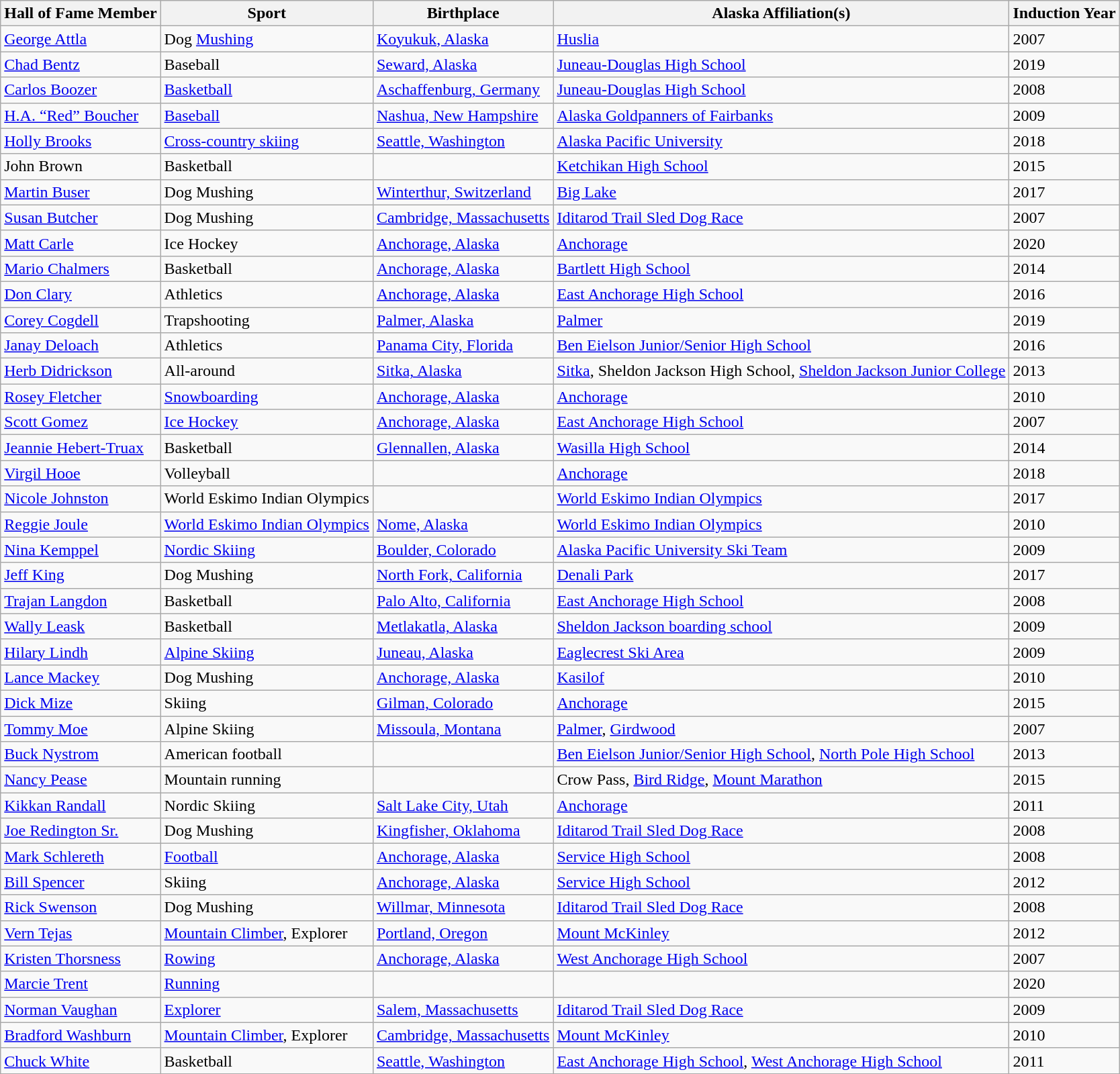<table class="wikitable sortable">
<tr>
<th>Hall of Fame Member</th>
<th>Sport</th>
<th>Birthplace</th>
<th>Alaska Affiliation(s)</th>
<th>Induction Year</th>
</tr>
<tr>
<td><a href='#'>George Attla</a></td>
<td>Dog <a href='#'>Mushing</a></td>
<td><a href='#'>Koyukuk, Alaska</a></td>
<td><a href='#'>Huslia</a></td>
<td>2007</td>
</tr>
<tr>
<td><a href='#'>Chad Bentz</a></td>
<td>Baseball</td>
<td><a href='#'>Seward, Alaska</a></td>
<td><a href='#'>Juneau-Douglas High School</a></td>
<td>2019</td>
</tr>
<tr>
<td><a href='#'>Carlos Boozer</a></td>
<td><a href='#'>Basketball</a></td>
<td><a href='#'>Aschaffenburg, Germany</a></td>
<td><a href='#'>Juneau-Douglas High School</a></td>
<td>2008</td>
</tr>
<tr>
<td><a href='#'>H.A. “Red” Boucher</a></td>
<td><a href='#'>Baseball</a></td>
<td><a href='#'>Nashua, New Hampshire</a></td>
<td><a href='#'>Alaska Goldpanners of Fairbanks</a></td>
<td>2009</td>
</tr>
<tr>
<td><a href='#'>Holly Brooks</a></td>
<td><a href='#'>Cross-country skiing</a></td>
<td><a href='#'>Seattle, Washington</a></td>
<td><a href='#'>Alaska Pacific University</a></td>
<td>2018</td>
</tr>
<tr>
<td>John Brown</td>
<td>Basketball</td>
<td></td>
<td><a href='#'>Ketchikan High School</a></td>
<td>2015</td>
</tr>
<tr>
<td><a href='#'>Martin Buser</a></td>
<td>Dog Mushing</td>
<td><a href='#'>Winterthur, Switzerland</a></td>
<td><a href='#'>Big Lake</a></td>
<td>2017</td>
</tr>
<tr>
<td><a href='#'>Susan Butcher</a></td>
<td>Dog Mushing</td>
<td><a href='#'>Cambridge, Massachusetts</a></td>
<td><a href='#'>Iditarod Trail Sled Dog Race</a></td>
<td>2007</td>
</tr>
<tr>
<td><a href='#'>Matt Carle</a></td>
<td>Ice Hockey</td>
<td><a href='#'>Anchorage, Alaska</a></td>
<td><a href='#'>Anchorage</a></td>
<td>2020</td>
</tr>
<tr>
<td><a href='#'>Mario Chalmers</a></td>
<td>Basketball</td>
<td><a href='#'>Anchorage, Alaska</a></td>
<td><a href='#'>Bartlett High School</a></td>
<td>2014</td>
</tr>
<tr>
<td><a href='#'>Don Clary</a></td>
<td>Athletics</td>
<td><a href='#'>Anchorage, Alaska</a></td>
<td><a href='#'>East Anchorage High School</a></td>
<td>2016</td>
</tr>
<tr>
<td><a href='#'>Corey Cogdell</a></td>
<td>Trapshooting</td>
<td><a href='#'>Palmer, Alaska</a></td>
<td><a href='#'>Palmer</a></td>
<td>2019</td>
</tr>
<tr>
<td><a href='#'>Janay Deloach</a></td>
<td>Athletics</td>
<td><a href='#'>Panama City, Florida</a></td>
<td><a href='#'>Ben Eielson Junior/Senior High School</a></td>
<td>2016</td>
</tr>
<tr>
<td><a href='#'>Herb Didrickson</a></td>
<td>All-around</td>
<td><a href='#'>Sitka, Alaska</a></td>
<td><a href='#'>Sitka</a>, Sheldon Jackson High School, <a href='#'>Sheldon Jackson Junior College</a></td>
<td>2013</td>
</tr>
<tr>
<td><a href='#'>Rosey Fletcher</a></td>
<td><a href='#'>Snowboarding</a></td>
<td><a href='#'>Anchorage, Alaska</a></td>
<td><a href='#'>Anchorage</a></td>
<td>2010</td>
</tr>
<tr>
<td><a href='#'>Scott Gomez</a></td>
<td><a href='#'>Ice Hockey</a></td>
<td><a href='#'>Anchorage, Alaska</a></td>
<td><a href='#'>East Anchorage High School</a></td>
<td>2007</td>
</tr>
<tr>
<td><a href='#'>Jeannie Hebert-Truax</a></td>
<td>Basketball</td>
<td><a href='#'>Glennallen, Alaska</a></td>
<td><a href='#'>Wasilla High School</a></td>
<td>2014</td>
</tr>
<tr>
<td><a href='#'>Virgil Hooe</a></td>
<td>Volleyball</td>
<td></td>
<td><a href='#'>Anchorage</a></td>
<td>2018</td>
</tr>
<tr>
<td><a href='#'>Nicole Johnston</a></td>
<td>World Eskimo Indian Olympics</td>
<td></td>
<td><a href='#'>World Eskimo Indian Olympics</a></td>
<td>2017</td>
</tr>
<tr>
<td><a href='#'>Reggie Joule</a></td>
<td><a href='#'>World Eskimo Indian Olympics</a></td>
<td><a href='#'>Nome, Alaska</a></td>
<td><a href='#'>World Eskimo Indian Olympics</a></td>
<td>2010</td>
</tr>
<tr>
<td><a href='#'>Nina Kemppel</a></td>
<td><a href='#'>Nordic Skiing</a></td>
<td><a href='#'>Boulder, Colorado</a></td>
<td><a href='#'>Alaska Pacific University Ski Team</a></td>
<td>2009</td>
</tr>
<tr>
<td><a href='#'>Jeff King</a></td>
<td>Dog Mushing</td>
<td><a href='#'>North Fork, California</a></td>
<td><a href='#'>Denali Park</a></td>
<td>2017</td>
</tr>
<tr>
<td><a href='#'>Trajan Langdon</a></td>
<td>Basketball</td>
<td><a href='#'>Palo Alto, California</a></td>
<td><a href='#'>East Anchorage High School</a></td>
<td>2008</td>
</tr>
<tr>
<td><a href='#'>Wally Leask</a></td>
<td>Basketball</td>
<td><a href='#'>Metlakatla, Alaska</a></td>
<td><a href='#'>Sheldon Jackson boarding school</a></td>
<td>2009</td>
</tr>
<tr>
<td><a href='#'>Hilary Lindh</a></td>
<td><a href='#'>Alpine Skiing</a></td>
<td><a href='#'>Juneau, Alaska</a></td>
<td><a href='#'>Eaglecrest Ski Area</a></td>
<td>2009</td>
</tr>
<tr>
<td><a href='#'>Lance Mackey</a></td>
<td>Dog Mushing</td>
<td><a href='#'>Anchorage, Alaska</a></td>
<td><a href='#'>Kasilof</a></td>
<td>2010</td>
</tr>
<tr>
<td><a href='#'>Dick Mize</a></td>
<td>Skiing</td>
<td><a href='#'>Gilman, Colorado</a></td>
<td><a href='#'>Anchorage</a></td>
<td>2015</td>
</tr>
<tr>
<td><a href='#'>Tommy Moe</a></td>
<td>Alpine Skiing</td>
<td><a href='#'>Missoula, Montana</a></td>
<td><a href='#'>Palmer</a>, <a href='#'>Girdwood</a></td>
<td>2007</td>
</tr>
<tr>
<td><a href='#'>Buck Nystrom</a></td>
<td>American football</td>
<td></td>
<td><a href='#'>Ben Eielson Junior/Senior High School</a>, <a href='#'>North Pole High School</a></td>
<td>2013</td>
</tr>
<tr>
<td><a href='#'>Nancy Pease</a></td>
<td>Mountain running</td>
<td></td>
<td>Crow Pass, <a href='#'>Bird Ridge</a>, <a href='#'>Mount Marathon</a></td>
<td>2015</td>
</tr>
<tr>
<td><a href='#'>Kikkan Randall</a></td>
<td>Nordic Skiing</td>
<td><a href='#'>Salt Lake City, Utah</a></td>
<td><a href='#'>Anchorage</a></td>
<td>2011</td>
</tr>
<tr>
<td><a href='#'>Joe Redington Sr.</a></td>
<td>Dog Mushing</td>
<td><a href='#'>Kingfisher, Oklahoma</a></td>
<td><a href='#'>Iditarod Trail Sled Dog Race</a></td>
<td>2008</td>
</tr>
<tr>
<td><a href='#'>Mark Schlereth</a></td>
<td><a href='#'>Football</a></td>
<td><a href='#'>Anchorage, Alaska</a></td>
<td><a href='#'>Service High School</a></td>
<td>2008</td>
</tr>
<tr>
<td><a href='#'>Bill Spencer</a></td>
<td>Skiing</td>
<td><a href='#'>Anchorage, Alaska</a></td>
<td><a href='#'>Service High School</a></td>
<td>2012</td>
</tr>
<tr>
<td><a href='#'>Rick Swenson</a></td>
<td>Dog Mushing</td>
<td><a href='#'>Willmar, Minnesota</a></td>
<td><a href='#'>Iditarod Trail Sled Dog Race</a></td>
<td>2008</td>
</tr>
<tr>
<td><a href='#'>Vern Tejas</a></td>
<td><a href='#'>Mountain Climber</a>, Explorer</td>
<td><a href='#'>Portland, Oregon</a></td>
<td><a href='#'>Mount McKinley</a></td>
<td>2012</td>
</tr>
<tr>
<td><a href='#'>Kristen Thorsness</a></td>
<td><a href='#'>Rowing</a></td>
<td><a href='#'>Anchorage, Alaska</a></td>
<td><a href='#'>West Anchorage High School</a></td>
<td>2007</td>
</tr>
<tr>
<td><a href='#'>Marcie Trent</a></td>
<td><a href='#'>Running</a></td>
<td></td>
<td></td>
<td>2020</td>
</tr>
<tr>
<td><a href='#'>Norman Vaughan</a></td>
<td><a href='#'>Explorer</a></td>
<td><a href='#'>Salem, Massachusetts</a></td>
<td><a href='#'>Iditarod Trail Sled Dog Race</a></td>
<td>2009</td>
</tr>
<tr>
<td><a href='#'>Bradford Washburn</a></td>
<td><a href='#'>Mountain Climber</a>, Explorer</td>
<td><a href='#'>Cambridge, Massachusetts</a></td>
<td><a href='#'>Mount McKinley</a></td>
<td>2010</td>
</tr>
<tr>
<td><a href='#'>Chuck White</a></td>
<td>Basketball</td>
<td><a href='#'>Seattle, Washington</a></td>
<td><a href='#'>East Anchorage High School</a>, <a href='#'>West Anchorage High School</a></td>
<td>2011</td>
</tr>
<tr>
</tr>
</table>
